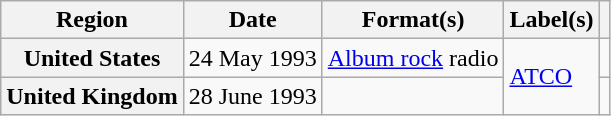<table class="wikitable plainrowheaders">
<tr>
<th scope="col">Region</th>
<th scope="col">Date</th>
<th scope="col">Format(s)</th>
<th scope="col">Label(s)</th>
<th scope="col"></th>
</tr>
<tr>
<th scope="row">United States</th>
<td>24 May 1993</td>
<td><a href='#'>Album rock</a> radio</td>
<td rowspan="2"><a href='#'>ATCO</a></td>
<td></td>
</tr>
<tr>
<th scope="row">United Kingdom</th>
<td>28 June 1993</td>
<td></td>
<td></td>
</tr>
</table>
